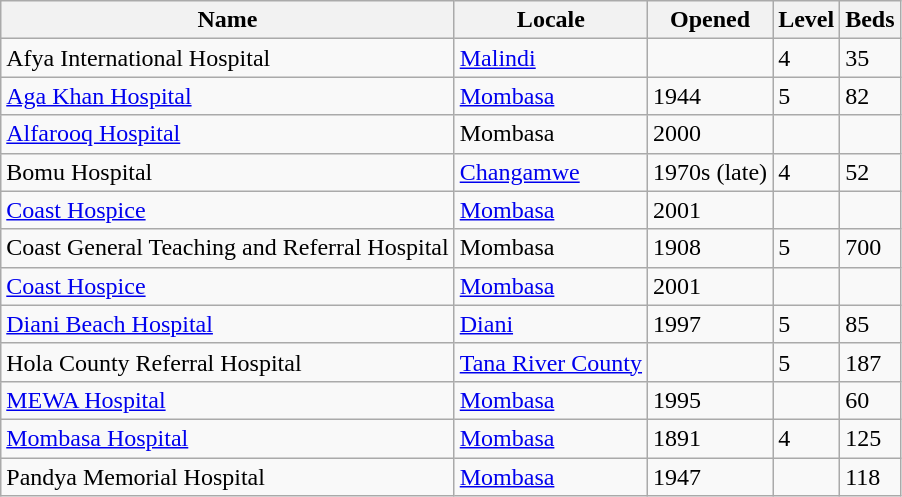<table class="wikitable sortable">
<tr>
<th>Name</th>
<th>Locale</th>
<th>Opened</th>
<th>Level</th>
<th>Beds</th>
</tr>
<tr>
<td>Afya International Hospital</td>
<td><a href='#'>Malindi</a><br></td>
<td></td>
<td>4</td>
<td>35</td>
</tr>
<tr>
<td><a href='#'>Aga Khan Hospital</a></td>
<td><a href='#'>Mombasa</a><br></td>
<td>1944</td>
<td>5</td>
<td>82</td>
</tr>
<tr>
<td><a href='#'>Alfarooq Hospital</a></td>
<td>Mombasa<br></td>
<td>2000</td>
<td></td>
<td></td>
</tr>
<tr>
<td>Bomu Hospital</td>
<td><a href='#'>Changamwe</a><br></td>
<td>1970s (late)</td>
<td>4</td>
<td>52</td>
</tr>
<tr>
<td><a href='#'>Coast Hospice</a></td>
<td><a href='#'>Mombasa</a><br></td>
<td>2001</td>
<td></td>
<td></td>
</tr>
<tr>
<td>Coast General Teaching and Referral Hospital</td>
<td>Mombasa<br></td>
<td>1908</td>
<td>5</td>
<td>700</td>
</tr>
<tr>
<td><a href='#'>Coast Hospice</a></td>
<td><a href='#'>Mombasa</a><br></td>
<td>2001</td>
<td></td>
<td></td>
</tr>
<tr>
<td><a href='#'>Diani Beach Hospital</a></td>
<td><a href='#'>Diani</a><br></td>
<td>1997</td>
<td>5</td>
<td>85</td>
</tr>
<tr>
<td>Hola County Referral Hospital</td>
<td><a href='#'>Tana River County</a><br></td>
<td></td>
<td>5</td>
<td>187</td>
</tr>
<tr>
<td><a href='#'>MEWA Hospital</a></td>
<td><a href='#'>Mombasa</a><br></td>
<td>1995</td>
<td></td>
<td>60</td>
</tr>
<tr>
<td><a href='#'>Mombasa Hospital</a></td>
<td><a href='#'>Mombasa</a><br></td>
<td>1891</td>
<td>4</td>
<td>125</td>
</tr>
<tr>
<td>Pandya Memorial Hospital</td>
<td><a href='#'>Mombasa</a></td>
<td>1947</td>
<td></td>
<td>118</td>
</tr>
</table>
